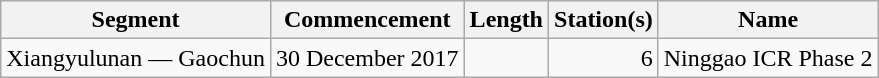<table class="wikitable" style="border-collapse: collapse; text-align: right;">
<tr>
<th>Segment</th>
<th>Commencement</th>
<th>Length</th>
<th>Station(s)</th>
<th>Name</th>
</tr>
<tr>
<td style="text-align: left;">Xiangyulunan — Gaochun</td>
<td>30 December 2017</td>
<td></td>
<td>6</td>
<td style="text-align: left;">Ninggao ICR Phase 2</td>
</tr>
</table>
